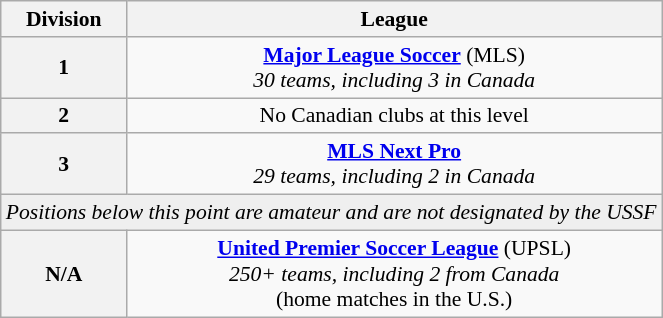<table class="wikitable" style="text-align: center; font-size: 90%;">
<tr>
<th>Division</th>
<th>League</th>
</tr>
<tr>
<th>1</th>
<td><strong><a href='#'>Major League Soccer</a></strong> (MLS)<br><em>30 teams, including 3 in Canada</em><br></td>
</tr>
<tr>
<th>2</th>
<td>No Canadian clubs at this level</td>
</tr>
<tr>
<th>3</th>
<td><strong><a href='#'>MLS Next Pro</a></strong><br><em>29 teams, including 2 in Canada</em><br></td>
</tr>
<tr style="background:#efefef;">
<td colspan="2"><em>Positions below this point are amateur and are not designated by the USSF</em></td>
</tr>
<tr>
<th rowspan="2">N/A<br></th>
<td><strong><a href='#'>United Premier Soccer League</a></strong> (UPSL)<br><em>250+ teams, including 2 from Canada</em><br> (home matches in the U.S.)</td>
</tr>
</table>
